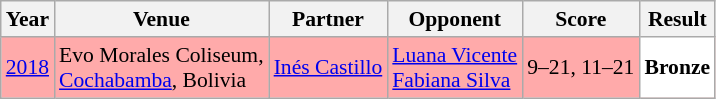<table class="sortable wikitable" style="font-size: 90%;">
<tr>
<th>Year</th>
<th>Venue</th>
<th>Partner</th>
<th>Opponent</th>
<th>Score</th>
<th>Result</th>
</tr>
<tr style="background:#FFAAAA">
<td align="center"><a href='#'>2018</a></td>
<td align="left">Evo Morales Coliseum,<br><a href='#'>Cochabamba</a>, Bolivia</td>
<td align="left"> <a href='#'>Inés Castillo</a></td>
<td align="left"> <a href='#'>Luana Vicente</a><br> <a href='#'>Fabiana Silva</a></td>
<td align="left">9–21, 11–21</td>
<td style="text-align:left; background:white"> <strong>Bronze</strong></td>
</tr>
</table>
